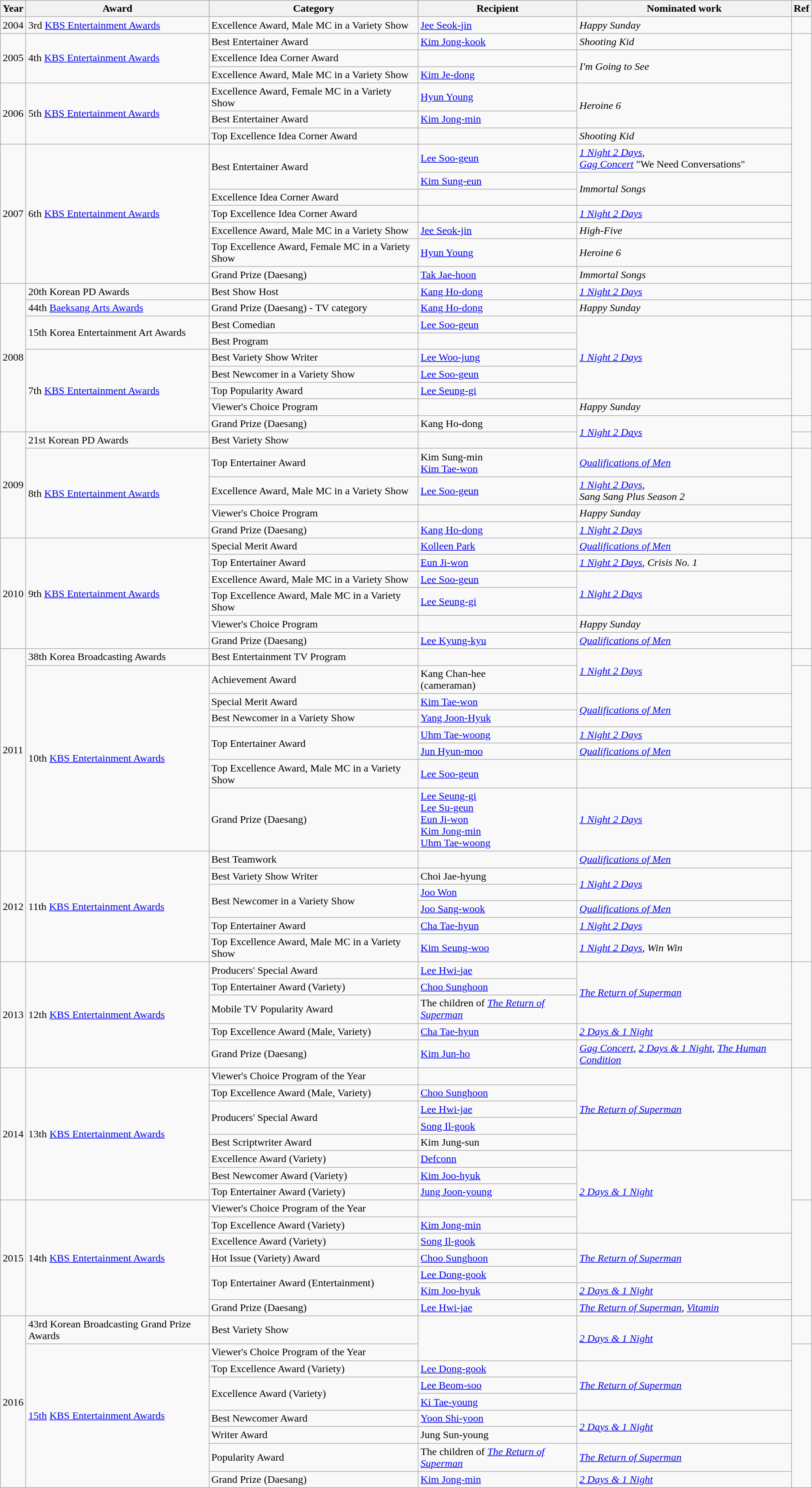<table class="wikitable">
<tr>
<th>Year</th>
<th>Award</th>
<th>Category</th>
<th>Recipient</th>
<th>Nominated work</th>
<th>Ref</th>
</tr>
<tr>
<td>2004</td>
<td>3rd <a href='#'>KBS Entertainment Awards</a></td>
<td>Excellence Award, Male MC in a Variety Show</td>
<td><a href='#'>Jee Seok-jin</a></td>
<td><em>Happy Sunday</em></td>
<td></td>
</tr>
<tr>
<td rowspan=3>2005</td>
<td rowspan=3>4th <a href='#'>KBS Entertainment Awards</a></td>
<td>Best Entertainer Award</td>
<td><a href='#'>Kim Jong-kook</a></td>
<td><em>Shooting Kid</em></td>
<td rowspan=13></td>
</tr>
<tr>
<td>Excellence Idea Corner Award</td>
<td></td>
<td rowspan=2><em>I'm Going to See</em></td>
</tr>
<tr>
<td>Excellence Award, Male MC in a Variety Show</td>
<td><a href='#'>Kim Je-dong</a></td>
</tr>
<tr>
<td rowspan=3>2006</td>
<td rowspan=3>5th <a href='#'>KBS Entertainment Awards</a></td>
<td>Excellence Award, Female MC in a Variety Show</td>
<td><a href='#'>Hyun Young</a></td>
<td rowspan=2><em>Heroine 6</em></td>
</tr>
<tr>
<td>Best Entertainer Award</td>
<td><a href='#'>Kim Jong-min</a></td>
</tr>
<tr>
<td>Top Excellence Idea Corner Award</td>
<td></td>
<td><em>Shooting Kid</em></td>
</tr>
<tr>
<td rowspan=7>2007</td>
<td rowspan=7>6th <a href='#'>KBS Entertainment Awards</a></td>
<td rowspan=2>Best Entertainer Award</td>
<td><a href='#'>Lee Soo-geun</a></td>
<td><em><a href='#'>1 Night 2 Days</a></em>, <br> <em><a href='#'>Gag Concert</a></em> "We Need Conversations"</td>
</tr>
<tr>
<td><a href='#'>Kim Sung-eun</a></td>
<td rowspan=2><em>Immortal Songs</em></td>
</tr>
<tr>
<td>Excellence Idea Corner Award</td>
<td></td>
</tr>
<tr>
<td>Top Excellence Idea Corner Award</td>
<td></td>
<td><em><a href='#'>1 Night 2 Days</a></em></td>
</tr>
<tr>
<td>Excellence Award, Male MC in a Variety Show</td>
<td><a href='#'>Jee Seok-jin</a></td>
<td><em>High-Five</em></td>
</tr>
<tr>
<td>Top Excellence Award, Female MC in a Variety Show</td>
<td><a href='#'>Hyun Young</a></td>
<td><em>Heroine 6</em></td>
</tr>
<tr>
<td>Grand Prize (Daesang)</td>
<td><a href='#'>Tak Jae-hoon</a></td>
<td><em>Immortal Songs</em></td>
</tr>
<tr>
<td rowspan=9>2008</td>
<td>20th Korean PD Awards</td>
<td>Best Show Host</td>
<td><a href='#'>Kang Ho-dong</a></td>
<td><em><a href='#'>1 Night 2 Days</a></em></td>
<td></td>
</tr>
<tr>
<td>44th <a href='#'>Baeksang Arts Awards</a></td>
<td>Grand Prize (Daesang) - TV category</td>
<td><a href='#'>Kang Ho-dong</a></td>
<td><em>Happy Sunday</em></td>
<td></td>
</tr>
<tr>
<td rowspan=2>15th Korea Entertainment Art Awards</td>
<td>Best Comedian</td>
<td><a href='#'>Lee Soo-geun</a></td>
<td rowspan=5><em><a href='#'>1 Night 2 Days</a></em></td>
<td rowspan=2></td>
</tr>
<tr>
<td>Best Program</td>
<td></td>
</tr>
<tr>
<td rowspan=5>7th <a href='#'>KBS Entertainment Awards</a></td>
<td>Best Variety Show Writer</td>
<td><a href='#'>Lee Woo-jung</a></td>
<td rowspan=4></td>
</tr>
<tr>
<td>Best Newcomer in a Variety Show</td>
<td><a href='#'>Lee Soo-geun</a></td>
</tr>
<tr>
<td>Top Popularity Award</td>
<td><a href='#'>Lee Seung-gi</a></td>
</tr>
<tr>
<td>Viewer's Choice Program</td>
<td></td>
<td><em>Happy Sunday</em></td>
</tr>
<tr>
<td>Grand Prize (Daesang)</td>
<td>Kang Ho-dong</td>
<td rowspan=2><em><a href='#'>1 Night 2 Days</a></em></td>
<td></td>
</tr>
<tr>
<td rowspan=5>2009</td>
<td>21st Korean PD Awards</td>
<td>Best Variety Show</td>
<td></td>
<td></td>
</tr>
<tr>
<td rowspan=4>8th <a href='#'>KBS Entertainment Awards</a></td>
<td>Top Entertainer Award</td>
<td>Kim Sung-min <br> <a href='#'>Kim Tae-won</a></td>
<td><em><a href='#'>Qualifications of Men</a></em></td>
<td rowspan=4></td>
</tr>
<tr>
<td>Excellence Award, Male MC in a Variety Show</td>
<td><a href='#'>Lee Soo-geun</a></td>
<td><em><a href='#'>1 Night 2 Days</a>, <br> Sang Sang Plus Season 2</em></td>
</tr>
<tr>
<td>Viewer's Choice Program</td>
<td></td>
<td><em>Happy Sunday</em></td>
</tr>
<tr>
<td>Grand Prize (Daesang)</td>
<td><a href='#'>Kang Ho-dong</a></td>
<td><em><a href='#'>1 Night 2 Days</a></em></td>
</tr>
<tr>
<td rowspan=6>2010</td>
<td rowspan=6>9th <a href='#'>KBS Entertainment Awards</a></td>
<td>Special Merit Award</td>
<td><a href='#'>Kolleen Park</a></td>
<td><em><a href='#'>Qualifications of Men</a></em></td>
<td rowspan=6></td>
</tr>
<tr>
<td>Top Entertainer Award</td>
<td><a href='#'>Eun Ji-won</a></td>
<td><em><a href='#'>1 Night 2 Days</a>, Crisis No. 1</em></td>
</tr>
<tr>
<td>Excellence Award, Male MC in a Variety Show</td>
<td><a href='#'>Lee Soo-geun</a></td>
<td rowspan=2><em><a href='#'>1 Night 2 Days</a></em></td>
</tr>
<tr>
<td>Top Excellence Award, Male MC in a Variety Show</td>
<td><a href='#'>Lee Seung-gi</a></td>
</tr>
<tr>
<td>Viewer's Choice Program</td>
<td></td>
<td><em>Happy Sunday</em></td>
</tr>
<tr>
<td>Grand Prize (Daesang)</td>
<td><a href='#'>Lee Kyung-kyu</a></td>
<td><em><a href='#'>Qualifications of Men</a></em></td>
</tr>
<tr>
<td rowspan=8>2011</td>
<td>38th Korea Broadcasting Awards</td>
<td>Best Entertainment TV Program</td>
<td></td>
<td rowspan=2><em><a href='#'>1 Night 2 Days</a></em></td>
<td></td>
</tr>
<tr>
<td rowspan=7>10th <a href='#'>KBS Entertainment Awards</a></td>
<td>Achievement Award</td>
<td>Kang Chan-hee <br> (cameraman)</td>
<td rowspan=6></td>
</tr>
<tr>
<td>Special Merit Award</td>
<td><a href='#'>Kim Tae-won</a></td>
<td rowspan=2><em><a href='#'>Qualifications of Men</a></em></td>
</tr>
<tr>
<td>Best Newcomer in a Variety Show</td>
<td><a href='#'>Yang Joon-Hyuk</a></td>
</tr>
<tr>
<td rowspan=2>Top Entertainer Award</td>
<td><a href='#'>Uhm Tae-woong</a></td>
<td><em><a href='#'>1 Night 2 Days</a></em></td>
</tr>
<tr>
<td><a href='#'>Jun Hyun-moo</a></td>
<td><em><a href='#'>Qualifications of Men</a></em></td>
</tr>
<tr>
<td>Top Excellence Award, Male MC in a Variety Show</td>
<td><a href='#'>Lee Soo-geun</a></td>
<td></td>
</tr>
<tr>
<td>Grand Prize (Daesang)</td>
<td><a href='#'>Lee Seung-gi</a> <br> <a href='#'>Lee Su-geun</a> <br> <a href='#'>Eun Ji-won</a> <br> <a href='#'>Kim Jong-min</a> <br> <a href='#'>Uhm Tae-woong</a></td>
<td><em><a href='#'>1 Night 2 Days</a></em></td>
<td></td>
</tr>
<tr>
<td rowspan=6>2012</td>
<td rowspan=6>11th <a href='#'>KBS Entertainment Awards</a></td>
<td>Best Teamwork</td>
<td></td>
<td><em><a href='#'>Qualifications of Men</a></em></td>
<td rowspan=6></td>
</tr>
<tr>
<td>Best Variety Show Writer</td>
<td>Choi Jae-hyung</td>
<td rowspan=2><em><a href='#'>1 Night 2 Days</a></em></td>
</tr>
<tr>
<td rowspan=2>Best Newcomer in a Variety Show</td>
<td><a href='#'>Joo Won</a></td>
</tr>
<tr>
<td><a href='#'>Joo Sang-wook</a></td>
<td><em><a href='#'>Qualifications of Men</a></em></td>
</tr>
<tr>
<td>Top Entertainer Award</td>
<td><a href='#'>Cha Tae-hyun</a></td>
<td><em><a href='#'>1 Night 2 Days</a></em></td>
</tr>
<tr>
<td>Top Excellence Award, Male MC in a Variety Show</td>
<td><a href='#'>Kim Seung-woo</a></td>
<td><em><a href='#'>1 Night 2 Days</a></em>, <em>Win Win</em></td>
</tr>
<tr>
<td rowspan=5>2013</td>
<td rowspan=5>12th <a href='#'>KBS Entertainment Awards</a></td>
<td>Producers' Special Award</td>
<td><a href='#'>Lee Hwi-jae</a></td>
<td rowspan=3><em><a href='#'>The Return of Superman</a></em></td>
<td rowspan=5></td>
</tr>
<tr>
<td>Top Entertainer Award (Variety)</td>
<td><a href='#'>Choo Sunghoon</a></td>
</tr>
<tr>
<td>Mobile TV Popularity Award</td>
<td>The children of <em><a href='#'>The Return of Superman</a></em></td>
</tr>
<tr>
<td>Top Excellence Award (Male, Variety)</td>
<td><a href='#'>Cha Tae-hyun</a></td>
<td><em><a href='#'>2 Days & 1 Night</a></em></td>
</tr>
<tr>
<td>Grand Prize (Daesang)</td>
<td><a href='#'>Kim Jun-ho</a></td>
<td><em><a href='#'>Gag Concert</a></em>, <em><a href='#'>2 Days & 1 Night</a></em>, <em><a href='#'>The Human Condition</a></em></td>
</tr>
<tr>
<td rowspan=8>2014</td>
<td rowspan=8>13th <a href='#'>KBS Entertainment Awards</a></td>
<td>Viewer's Choice Program of the Year</td>
<td></td>
<td rowspan=5><em><a href='#'>The Return of Superman</a></em></td>
<td rowspan=8></td>
</tr>
<tr>
<td>Top Excellence Award (Male, Variety)</td>
<td><a href='#'>Choo Sunghoon</a></td>
</tr>
<tr>
<td rowspan=2>Producers' Special Award</td>
<td><a href='#'>Lee Hwi-jae</a></td>
</tr>
<tr>
<td><a href='#'>Song Il-gook</a></td>
</tr>
<tr>
<td>Best Scriptwriter Award</td>
<td>Kim Jung-sun</td>
</tr>
<tr>
<td>Excellence Award (Variety)</td>
<td><a href='#'>Defconn</a></td>
<td rowspan=5><em><a href='#'>2 Days & 1 Night</a></em></td>
</tr>
<tr>
<td>Best Newcomer Award (Variety)</td>
<td><a href='#'>Kim Joo-hyuk</a></td>
</tr>
<tr>
<td>Top Entertainer Award (Variety)</td>
<td><a href='#'>Jung Joon-young</a></td>
</tr>
<tr>
<td rowspan=7>2015</td>
<td rowspan=7>14th <a href='#'>KBS Entertainment Awards</a></td>
<td>Viewer's Choice Program of the Year</td>
<td></td>
<td rowspan=7></td>
</tr>
<tr>
<td>Top Excellence Award (Variety)</td>
<td><a href='#'>Kim Jong-min</a></td>
</tr>
<tr>
<td>Excellence Award (Variety)</td>
<td><a href='#'>Song Il-gook</a></td>
<td rowspan=3><em><a href='#'>The Return of Superman</a></em></td>
</tr>
<tr>
<td>Hot Issue (Variety) Award</td>
<td><a href='#'>Choo Sunghoon</a></td>
</tr>
<tr>
<td rowspan=2>Top Entertainer Award (Entertainment)</td>
<td><a href='#'>Lee Dong-gook</a></td>
</tr>
<tr>
<td><a href='#'>Kim Joo-hyuk</a></td>
<td><em><a href='#'>2 Days & 1 Night</a></em></td>
</tr>
<tr>
<td>Grand Prize (Daesang)</td>
<td><a href='#'>Lee Hwi-jae</a></td>
<td><em><a href='#'>The Return of Superman</a></em>, <em><a href='#'>Vitamin</a></em></td>
</tr>
<tr>
<td rowspan=9>2016</td>
<td>43rd Korean Broadcasting Grand Prize Awards</td>
<td>Best Variety Show</td>
<td rowspan=2></td>
<td rowspan=2><em><a href='#'>2 Days & 1 Night</a></em></td>
<td></td>
</tr>
<tr>
<td rowspan=8><a href='#'>15th</a> <a href='#'>KBS Entertainment Awards</a></td>
<td>Viewer's Choice Program of the Year</td>
<td rowspan=8></td>
</tr>
<tr>
<td>Top Excellence Award (Variety)</td>
<td><a href='#'>Lee Dong-gook</a></td>
<td rowspan=3><em><a href='#'>The Return of Superman</a></em></td>
</tr>
<tr>
<td rowspan=2>Excellence Award (Variety)</td>
<td><a href='#'>Lee Beom-soo</a></td>
</tr>
<tr>
<td><a href='#'>Ki Tae-young</a></td>
</tr>
<tr>
<td>Best Newcomer Award</td>
<td><a href='#'>Yoon Shi-yoon</a></td>
<td rowspan=2><em><a href='#'>2 Days & 1 Night</a></em></td>
</tr>
<tr>
<td>Writer Award</td>
<td>Jung Sun-young</td>
</tr>
<tr>
<td>Popularity Award</td>
<td>The children of <em><a href='#'>The Return of Superman</a></em></td>
<td><em><a href='#'>The Return of Superman</a></em></td>
</tr>
<tr>
<td>Grand Prize (Daesang)</td>
<td><a href='#'>Kim Jong-min</a></td>
<td><em><a href='#'>2 Days & 1 Night</a></em></td>
</tr>
</table>
